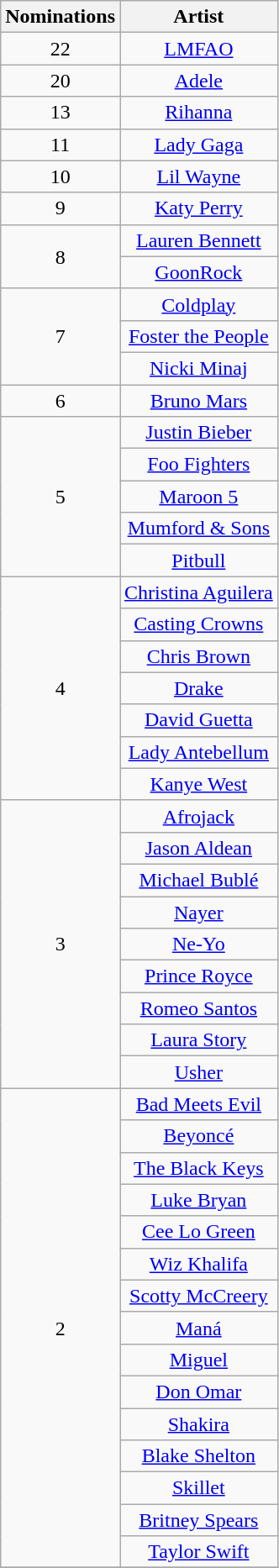<table class="wikitable" rowspan="2" style="text-align:center;">
<tr>
<th scope="col" style="width:55px;">Nominations</th>
<th scope="col" style="text-align:center;">Artist</th>
</tr>
<tr>
<td style="text-align:center">22</td>
<td><a href='#'>LMFAO</a></td>
</tr>
<tr>
<td style="text-align:center">20</td>
<td><a href='#'>Adele</a></td>
</tr>
<tr>
<td style="text-align:center">13</td>
<td><a href='#'>Rihanna</a></td>
</tr>
<tr>
<td style="text-align:center">11</td>
<td><a href='#'>Lady Gaga</a></td>
</tr>
<tr>
<td style="text-align:center">10</td>
<td><a href='#'>Lil Wayne</a></td>
</tr>
<tr>
<td style="text-align:center">9</td>
<td><a href='#'>Katy Perry</a></td>
</tr>
<tr>
<td rowspan="2" style="text-align:center">8</td>
<td><a href='#'>Lauren Bennett</a></td>
</tr>
<tr>
<td><a href='#'>GoonRock</a></td>
</tr>
<tr>
<td rowspan="3" style="text-align:center">7</td>
<td><a href='#'>Coldplay</a></td>
</tr>
<tr>
<td><a href='#'>Foster the People</a></td>
</tr>
<tr>
<td><a href='#'>Nicki Minaj</a></td>
</tr>
<tr>
<td style="text-align:center">6</td>
<td><a href='#'>Bruno Mars</a></td>
</tr>
<tr>
<td rowspan="5" style="text-align:center">5</td>
<td><a href='#'>Justin Bieber</a></td>
</tr>
<tr>
<td><a href='#'>Foo Fighters</a></td>
</tr>
<tr>
<td><a href='#'>Maroon 5</a></td>
</tr>
<tr>
<td><a href='#'>Mumford & Sons</a></td>
</tr>
<tr>
<td><a href='#'>Pitbull</a></td>
</tr>
<tr>
<td rowspan="7" style="text-align:center">4</td>
<td><a href='#'>Christina Aguilera</a></td>
</tr>
<tr>
<td><a href='#'>Casting Crowns</a></td>
</tr>
<tr>
<td><a href='#'>Chris Brown</a></td>
</tr>
<tr>
<td><a href='#'>Drake</a></td>
</tr>
<tr>
<td><a href='#'>David Guetta</a></td>
</tr>
<tr>
<td><a href='#'>Lady Antebellum</a></td>
</tr>
<tr>
<td><a href='#'>Kanye West</a></td>
</tr>
<tr>
<td rowspan="9" style="text-align:center">3</td>
<td><a href='#'>Afrojack</a></td>
</tr>
<tr>
<td><a href='#'>Jason Aldean</a></td>
</tr>
<tr>
<td><a href='#'>Michael Bublé</a></td>
</tr>
<tr>
<td><a href='#'>Nayer</a></td>
</tr>
<tr>
<td><a href='#'>Ne-Yo</a></td>
</tr>
<tr>
<td><a href='#'>Prince Royce</a></td>
</tr>
<tr>
<td><a href='#'>Romeo Santos</a></td>
</tr>
<tr>
<td><a href='#'>Laura Story</a></td>
</tr>
<tr>
<td><a href='#'>Usher</a></td>
</tr>
<tr>
<td rowspan="15" style="text-align:center">2</td>
<td><a href='#'>Bad Meets Evil</a></td>
</tr>
<tr>
<td><a href='#'>Beyoncé</a></td>
</tr>
<tr>
<td><a href='#'>The Black Keys</a></td>
</tr>
<tr>
<td><a href='#'>Luke Bryan</a></td>
</tr>
<tr>
<td><a href='#'>Cee Lo Green</a></td>
</tr>
<tr>
<td><a href='#'>Wiz Khalifa</a></td>
</tr>
<tr>
<td><a href='#'>Scotty McCreery</a></td>
</tr>
<tr>
<td><a href='#'>Maná</a></td>
</tr>
<tr>
<td><a href='#'>Miguel</a></td>
</tr>
<tr>
<td><a href='#'>Don Omar</a></td>
</tr>
<tr>
<td><a href='#'>Shakira</a></td>
</tr>
<tr>
<td><a href='#'>Blake Shelton</a></td>
</tr>
<tr>
<td><a href='#'>Skillet</a></td>
</tr>
<tr>
<td><a href='#'>Britney Spears</a></td>
</tr>
<tr>
<td><a href='#'>Taylor Swift</a></td>
</tr>
<tr>
</tr>
</table>
